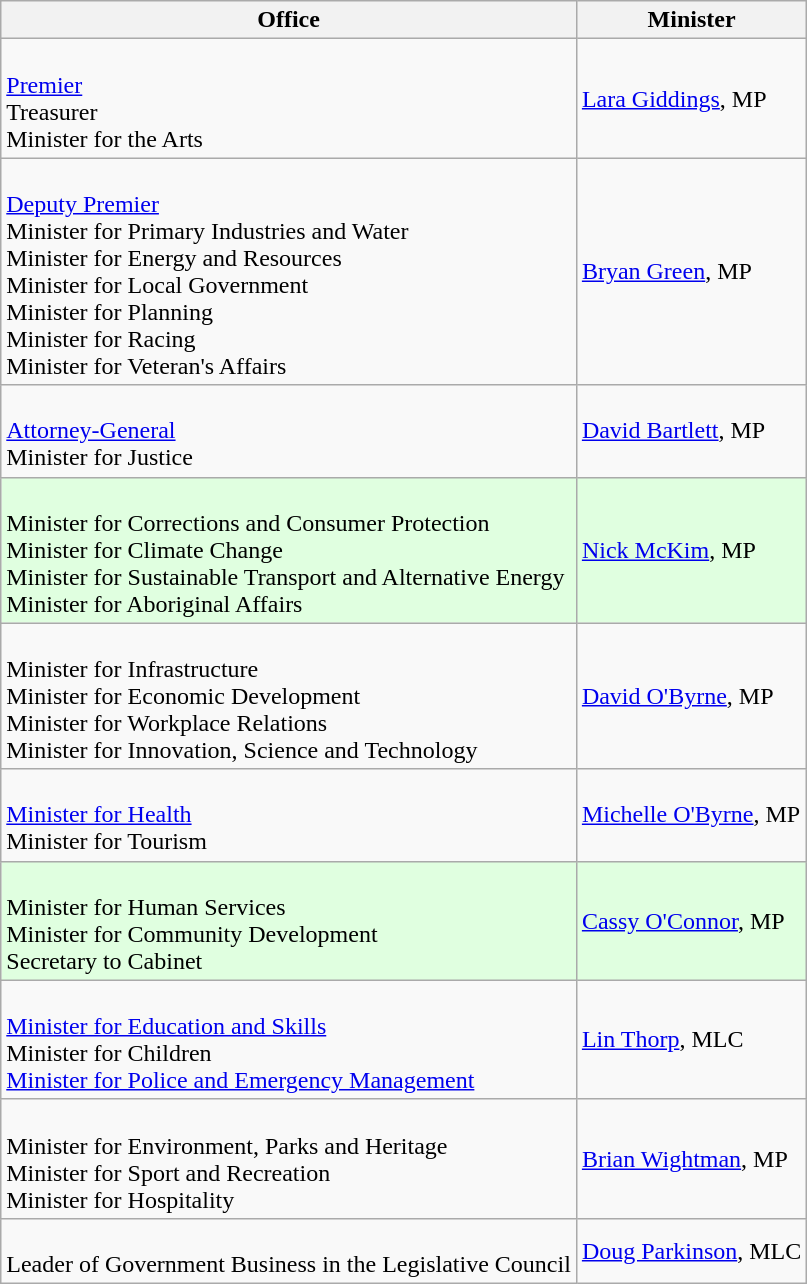<table class="wikitable">
<tr>
<th>Office</th>
<th>Minister</th>
</tr>
<tr>
<td><br><a href='#'>Premier</a><br>
Treasurer<br>
Minister for the Arts</td>
<td><a href='#'>Lara Giddings</a>, MP</td>
</tr>
<tr>
<td><br><a href='#'>Deputy Premier</a><br>
Minister for Primary Industries and Water<br>
Minister for Energy and Resources<br>
Minister for Local Government<br>
Minister for Planning<br>
Minister for Racing<br>
Minister for Veteran's Affairs</td>
<td><a href='#'>Bryan Green</a>, MP</td>
</tr>
<tr>
<td><br><a href='#'>Attorney-General</a><br>
Minister for Justice</td>
<td><a href='#'>David Bartlett</a>, MP</td>
</tr>
<tr bgcolor="#e0ffe0">
<td><br>Minister for Corrections and Consumer Protection<br>
Minister for Climate Change<br>
Minister for Sustainable Transport and Alternative Energy<br>
Minister for Aboriginal Affairs</td>
<td><a href='#'>Nick McKim</a>, MP</td>
</tr>
<tr>
<td><br>Minister for Infrastructure<br>
Minister for Economic Development<br>
Minister for Workplace Relations<br>
Minister for Innovation, Science and Technology<br></td>
<td><a href='#'>David O'Byrne</a>, MP</td>
</tr>
<tr>
<td><br><a href='#'>Minister for Health</a><br>
Minister for Tourism<br></td>
<td><a href='#'>Michelle O'Byrne</a>, MP</td>
</tr>
<tr bgcolor="#e0ffe0">
<td><br>Minister for Human Services<br>
Minister for Community Development<br>
Secretary to Cabinet</td>
<td><a href='#'>Cassy O'Connor</a>, MP</td>
</tr>
<tr>
<td><br><a href='#'>Minister for Education and Skills</a><br>
Minister for Children<br>
<a href='#'>Minister for Police and Emergency Management</a><br></td>
<td><a href='#'>Lin Thorp</a>, MLC</td>
</tr>
<tr>
<td><br>Minister for Environment, Parks and Heritage<br>
Minister for Sport and Recreation<br>
Minister for Hospitality</td>
<td><a href='#'>Brian Wightman</a>, MP</td>
</tr>
<tr>
<td><br>Leader of Government Business in the Legislative Council</td>
<td><a href='#'>Doug Parkinson</a>, MLC</td>
</tr>
</table>
